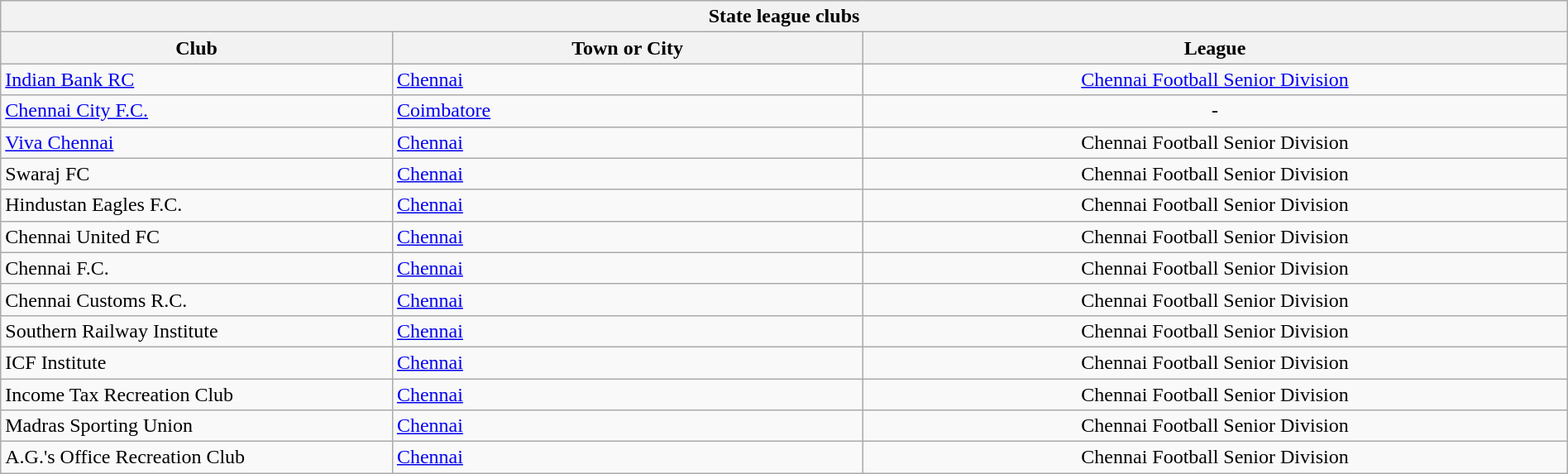<table class="wikitable sortable" width="100%">
<tr>
<th colspan="3">State league clubs</th>
</tr>
<tr>
<th !width="25%">Club</th>
<th width="30%">Town or City</th>
<th width="45%">League</th>
</tr>
<tr>
<td><a href='#'>Indian Bank RC</a></td>
<td><a href='#'>Chennai</a></td>
<td align="center"><a href='#'>Chennai Football Senior Division</a></td>
</tr>
<tr>
<td><a href='#'>Chennai City F.C.</a></td>
<td><a href='#'>Coimbatore</a></td>
<td align="center">-</td>
</tr>
<tr>
<td><a href='#'>Viva Chennai</a></td>
<td><a href='#'>Chennai</a></td>
<td align="center">Chennai Football Senior Division</td>
</tr>
<tr>
<td>Swaraj FC</td>
<td><a href='#'>Chennai</a></td>
<td align="center">Chennai Football Senior Division</td>
</tr>
<tr>
<td>Hindustan Eagles F.C.</td>
<td><a href='#'>Chennai</a></td>
<td align="center">Chennai Football Senior Division</td>
</tr>
<tr>
<td>Chennai United FC</td>
<td><a href='#'>Chennai</a></td>
<td align="center">Chennai Football Senior Division</td>
</tr>
<tr>
<td>Chennai F.C.</td>
<td><a href='#'>Chennai</a></td>
<td align="center">Chennai Football Senior Division</td>
</tr>
<tr>
<td>Chennai Customs R.C.</td>
<td><a href='#'>Chennai</a></td>
<td align="center">Chennai Football Senior Division</td>
</tr>
<tr>
<td>Southern Railway Institute</td>
<td><a href='#'>Chennai</a></td>
<td align="center">Chennai Football Senior Division</td>
</tr>
<tr>
<td>ICF Institute</td>
<td><a href='#'>Chennai</a></td>
<td align="center">Chennai Football Senior Division</td>
</tr>
<tr>
<td>Income Tax Recreation Club</td>
<td><a href='#'>Chennai</a></td>
<td align="center">Chennai Football Senior Division</td>
</tr>
<tr>
<td>Madras Sporting Union</td>
<td><a href='#'>Chennai</a></td>
<td align="center">Chennai Football Senior Division</td>
</tr>
<tr>
<td>A.G.'s Office Recreation Club</td>
<td><a href='#'>Chennai</a></td>
<td align="center">Chennai Football Senior Division</td>
</tr>
</table>
